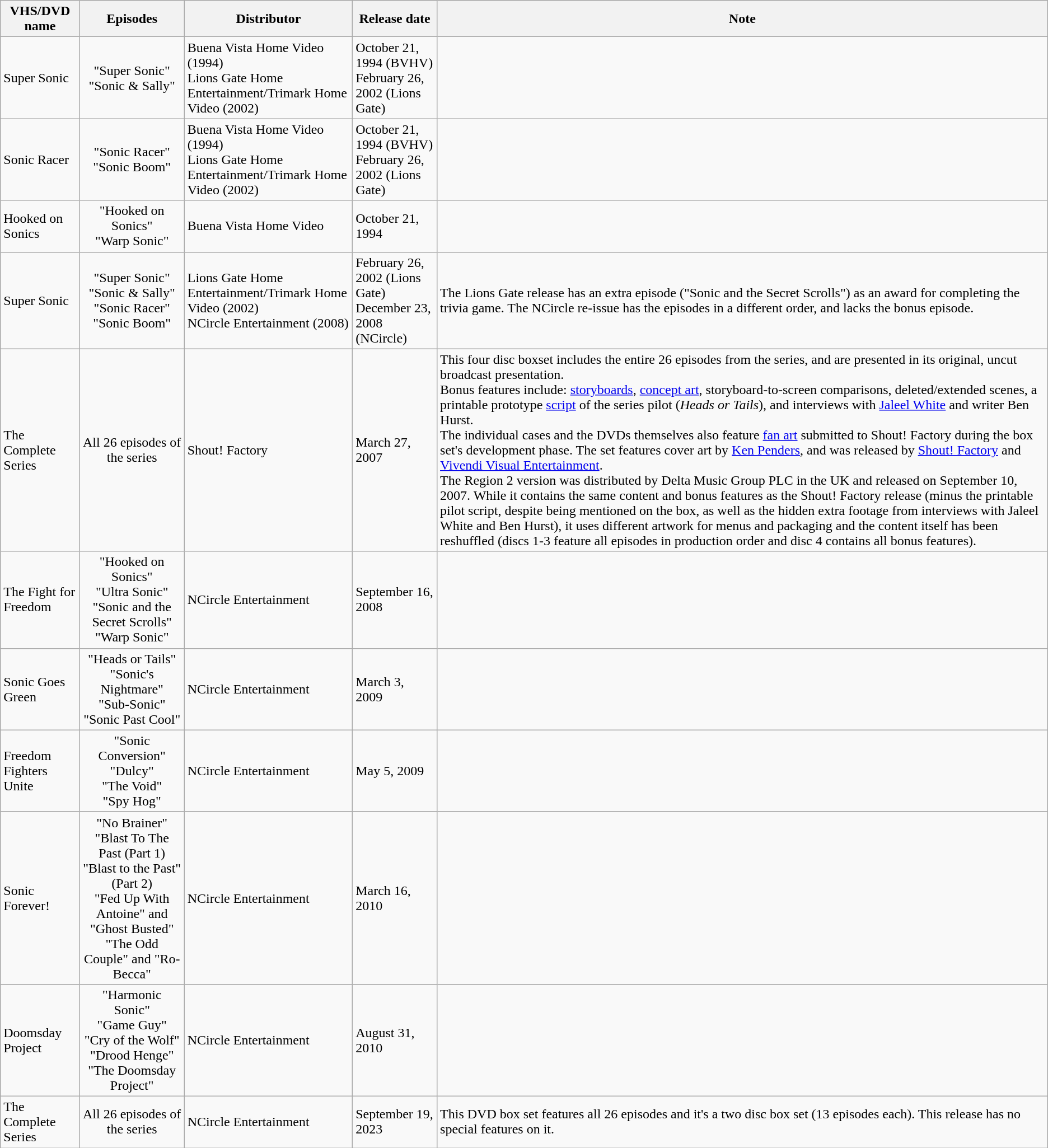<table class="wikitable">
<tr>
<th>VHS/DVD name</th>
<th>Episodes</th>
<th>Distributor</th>
<th>Release date</th>
<th>Note</th>
</tr>
<tr>
<td>Super Sonic</td>
<td style="text-align:center;">"Super Sonic"<br>"Sonic & Sally"</td>
<td>Buena Vista Home Video (1994)<br>Lions Gate Home Entertainment/Trimark Home Video (2002)</td>
<td>October 21, 1994 (BVHV)<br>February 26, 2002 (Lions Gate)</td>
<td></td>
</tr>
<tr>
<td>Sonic Racer</td>
<td style="text-align:center;">"Sonic Racer"<br>"Sonic Boom"</td>
<td>Buena Vista Home Video (1994)<br>Lions Gate Home Entertainment/Trimark Home Video (2002)</td>
<td>October 21, 1994 (BVHV)<br>February 26, 2002 (Lions Gate)</td>
<td></td>
</tr>
<tr>
<td>Hooked on Sonics</td>
<td style="text-align:center;">"Hooked on Sonics"<br>"Warp Sonic"</td>
<td>Buena Vista Home Video</td>
<td>October 21, 1994</td>
<td></td>
</tr>
<tr>
<td>Super Sonic</td>
<td style="text-align:center;">"Super Sonic"<br>"Sonic & Sally"<br>"Sonic Racer"<br>"Sonic Boom"</td>
<td>Lions Gate Home Entertainment/Trimark Home Video (2002)<br>NCircle Entertainment (2008)</td>
<td>February 26, 2002 (Lions Gate)<br>December 23, 2008 (NCircle)</td>
<td>The Lions Gate release has an extra episode ("Sonic and the Secret Scrolls") as an award for completing the trivia game. The NCircle re-issue has the episodes in a different order, and lacks the bonus episode.</td>
</tr>
<tr>
<td>The Complete Series</td>
<td style="text-align:center;">All 26 episodes of the series</td>
<td>Shout! Factory</td>
<td>March 27, 2007</td>
<td>This four disc boxset includes the entire 26 episodes from the series, and are presented in its original, uncut broadcast presentation.<br>Bonus features include: <a href='#'>storyboards</a>, <a href='#'>concept art</a>, storyboard-to-screen comparisons, deleted/extended scenes, a printable prototype <a href='#'>script</a> of the series pilot (<em>Heads or Tails</em>), and interviews with <a href='#'>Jaleel White</a> and writer Ben Hurst.<br>The individual cases and the DVDs themselves also feature <a href='#'>fan art</a> submitted to Shout! Factory during the box set's development phase. The set features cover art by <a href='#'>Ken Penders</a>, and was released by <a href='#'>Shout! Factory</a> and <a href='#'>Vivendi Visual Entertainment</a>.<br>The Region 2 version was distributed by Delta Music Group PLC in the UK and released on September 10, 2007. While it contains the same content and bonus features as the Shout! Factory release (minus the printable pilot script, despite being mentioned on the box, as well as the hidden extra footage from interviews with Jaleel White and Ben Hurst), it uses different artwork for menus and packaging and the content itself has been reshuffled (discs 1-3 feature all episodes in production order and disc 4 contains all bonus features).</td>
</tr>
<tr>
<td>The Fight for Freedom</td>
<td style="text-align:center;">"Hooked on Sonics"<br>"Ultra Sonic"<br>"Sonic and the Secret Scrolls"<br>"Warp Sonic"</td>
<td>NCircle Entertainment</td>
<td>September 16, 2008</td>
<td></td>
</tr>
<tr>
<td>Sonic Goes Green</td>
<td style="text-align:center;">"Heads or Tails"<br>"Sonic's Nightmare"<br>"Sub-Sonic"<br>"Sonic Past Cool"</td>
<td>NCircle Entertainment</td>
<td>March 3, 2009</td>
<td></td>
</tr>
<tr>
<td>Freedom Fighters Unite</td>
<td style="text-align:center;">"Sonic Conversion"<br>"Dulcy"<br>"The Void"<br>"Spy Hog"</td>
<td>NCircle Entertainment</td>
<td>May 5, 2009</td>
<td></td>
</tr>
<tr>
<td>Sonic Forever!</td>
<td style="text-align:center;">"No Brainer"<br>"Blast To The Past (Part 1)<br>"Blast to the Past" (Part 2)<br>"Fed Up With Antoine" and "Ghost Busted"<br>"The Odd Couple" and "Ro-Becca"</td>
<td>NCircle Entertainment</td>
<td>March 16, 2010</td>
<td></td>
</tr>
<tr>
<td>Doomsday Project</td>
<td style="text-align:center;">"Harmonic Sonic"<br>"Game Guy"<br>"Cry of the Wolf"<br>"Drood Henge"<br>"The Doomsday Project"</td>
<td>NCircle Entertainment</td>
<td>August 31, 2010</td>
<td></td>
</tr>
<tr>
<td>The Complete Series</td>
<td style="text-align:center;">All 26 episodes of the series</td>
<td>NCircle Entertainment</td>
<td>September 19, 2023</td>
<td>This DVD box set features all 26 episodes and it's a two disc box set (13 episodes each). This release has no special features on it.</td>
</tr>
</table>
